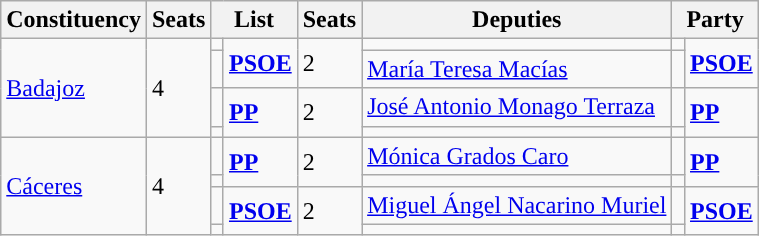<table class="wikitable sortable">
<tr>
<th>Constituency</th>
<th>Seats</th>
<th colspan="2">List</th>
<th>Seats</th>
<th>Deputies</th>
<th colspan="2">Party</th>
</tr>
<tr>
<td rowspan="4"><a href='#'>Badajoz</a></td>
<td rowspan="4">4</td>
<td width="1"></td>
<td rowspan="2"><strong><a href='#'>PSOE</a></strong></td>
<td rowspan="2">2</td>
<td></td>
<td width="1"></td>
<td rowspan="2"><strong><a href='#'>PSOE</a></strong></td>
</tr>
<tr>
<td width="1"></td>
<td><a href='#'>María Teresa Macías</a></td>
<td width="1"></td>
</tr>
<tr>
<td width="1"></td>
<td rowspan="2"><strong><a href='#'>PP</a></strong></td>
<td rowspan="2">2</td>
<td><a href='#'>José Antonio Monago Terraza</a></td>
<td width="1"></td>
<td rowspan="2"><strong><a href='#'>PP</a></strong></td>
</tr>
<tr>
<td></td>
<td></td>
<td></td>
</tr>
<tr>
<td rowspan="4"><a href='#'>Cáceres</a></td>
<td rowspan="4">4</td>
<td></td>
<td rowspan="2"><strong><a href='#'>PP</a></strong></td>
<td rowspan="2">2</td>
<td><a href='#'>Mónica Grados Caro</a></td>
<td></td>
<td rowspan="2"><strong><a href='#'>PP</a></strong></td>
</tr>
<tr>
<td></td>
<td></td>
<td></td>
</tr>
<tr>
<td width="1"></td>
<td rowspan="2"><strong><a href='#'>PSOE</a></strong></td>
<td rowspan="2">2</td>
<td><a href='#'>Miguel Ángel Nacarino Muriel</a></td>
<td width="1"></td>
<td rowspan="2"><strong><a href='#'>PSOE</a></strong></td>
</tr>
<tr>
<td width="1"></td>
<td></td>
<td width="1"></td>
</tr>
</table>
